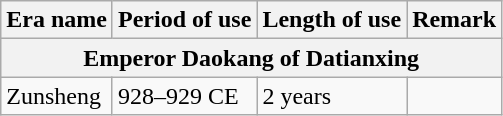<table class="wikitable">
<tr>
<th>Era name</th>
<th>Period of use</th>
<th>Length of use</th>
<th>Remark</th>
</tr>
<tr>
<th colspan="4">Emperor Daokang of Datianxing<br></th>
</tr>
<tr>
<td>Zunsheng<br></td>
<td>928–929 CE</td>
<td>2 years</td>
<td></td>
</tr>
</table>
